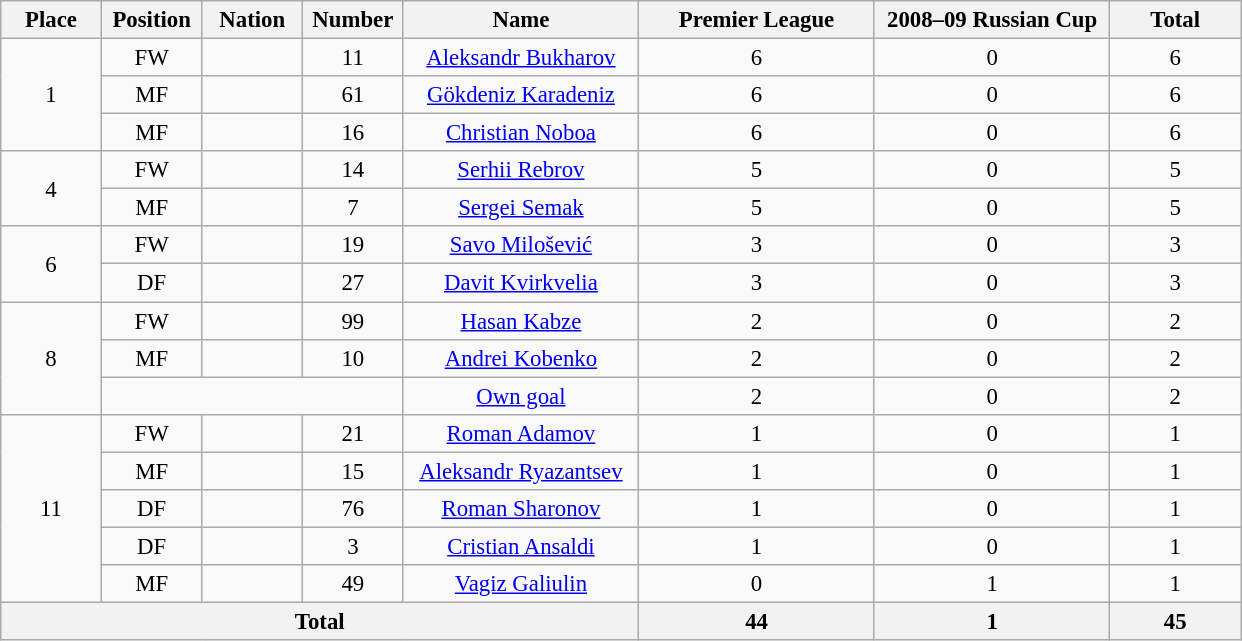<table class="wikitable" style="font-size: 95%; text-align: center;">
<tr>
<th width=60>Place</th>
<th width=60>Position</th>
<th width=60>Nation</th>
<th width=60>Number</th>
<th width=150>Name</th>
<th width=150>Premier League</th>
<th width=150>2008–09 Russian Cup</th>
<th width=80>Total</th>
</tr>
<tr>
<td rowspan="3">1</td>
<td>FW</td>
<td></td>
<td>11</td>
<td><a href='#'>Aleksandr Bukharov</a></td>
<td>6</td>
<td>0</td>
<td>6</td>
</tr>
<tr>
<td>MF</td>
<td></td>
<td>61</td>
<td><a href='#'>Gökdeniz Karadeniz</a></td>
<td>6</td>
<td>0</td>
<td>6</td>
</tr>
<tr>
<td>MF</td>
<td></td>
<td>16</td>
<td><a href='#'>Christian Noboa</a></td>
<td>6</td>
<td>0</td>
<td>6</td>
</tr>
<tr>
<td rowspan="2">4</td>
<td>FW</td>
<td></td>
<td>14</td>
<td><a href='#'>Serhii Rebrov</a></td>
<td>5</td>
<td>0</td>
<td>5</td>
</tr>
<tr>
<td>MF</td>
<td></td>
<td>7</td>
<td><a href='#'>Sergei Semak</a></td>
<td>5</td>
<td>0</td>
<td>5</td>
</tr>
<tr>
<td rowspan="2">6</td>
<td>FW</td>
<td></td>
<td>19</td>
<td><a href='#'>Savo Milošević</a></td>
<td>3</td>
<td>0</td>
<td>3</td>
</tr>
<tr>
<td>DF</td>
<td></td>
<td>27</td>
<td><a href='#'>Davit Kvirkvelia</a></td>
<td>3</td>
<td>0</td>
<td>3</td>
</tr>
<tr>
<td rowspan="3">8</td>
<td>FW</td>
<td></td>
<td>99</td>
<td><a href='#'>Hasan Kabze</a></td>
<td>2</td>
<td>0</td>
<td>2</td>
</tr>
<tr>
<td>MF</td>
<td></td>
<td>10</td>
<td><a href='#'>Andrei Kobenko</a></td>
<td>2</td>
<td>0</td>
<td>2</td>
</tr>
<tr>
<td colspan="3"></td>
<td><a href='#'>Own goal</a></td>
<td>2</td>
<td>0</td>
<td>2</td>
</tr>
<tr>
<td rowspan="5">11</td>
<td>FW</td>
<td></td>
<td>21</td>
<td><a href='#'>Roman Adamov</a></td>
<td>1</td>
<td>0</td>
<td>1</td>
</tr>
<tr>
<td>MF</td>
<td></td>
<td>15</td>
<td><a href='#'>Aleksandr Ryazantsev</a></td>
<td>1</td>
<td>0</td>
<td>1</td>
</tr>
<tr>
<td>DF</td>
<td></td>
<td>76</td>
<td><a href='#'>Roman Sharonov</a></td>
<td>1</td>
<td>0</td>
<td>1</td>
</tr>
<tr>
<td>DF</td>
<td></td>
<td>3</td>
<td><a href='#'>Cristian Ansaldi</a></td>
<td>1</td>
<td>0</td>
<td>1</td>
</tr>
<tr>
<td>MF</td>
<td></td>
<td>49</td>
<td><a href='#'>Vagiz Galiulin</a></td>
<td>0</td>
<td>1</td>
<td>1</td>
</tr>
<tr>
<th colspan=5>Total</th>
<th>44</th>
<th>1</th>
<th>45</th>
</tr>
</table>
